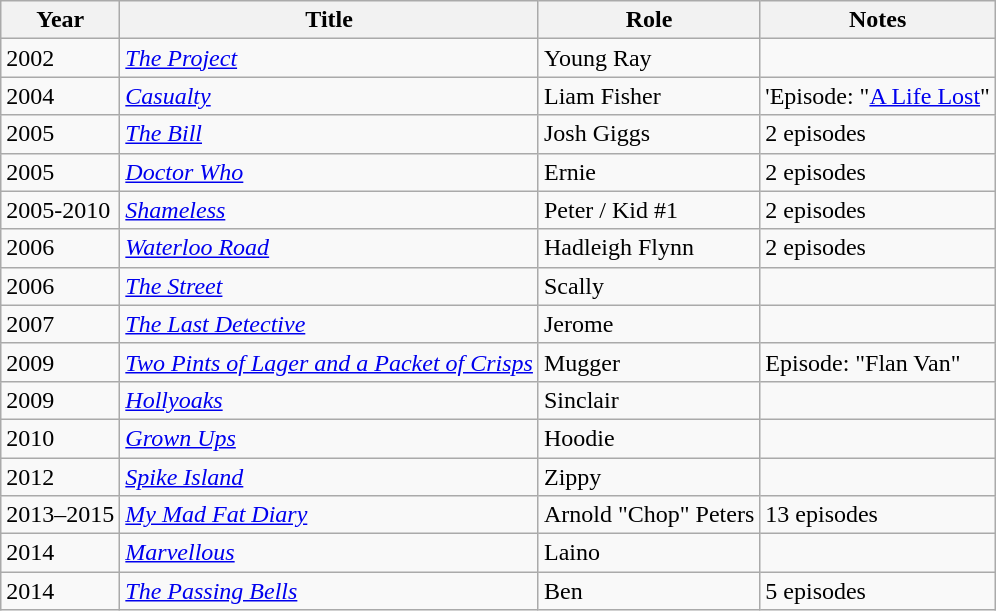<table class="wikitable sortable">
<tr>
<th>Year</th>
<th>Title</th>
<th>Role</th>
<th class="unsortable">Notes</th>
</tr>
<tr>
<td>2002</td>
<td><em><a href='#'>The Project</a></em></td>
<td>Young Ray</td>
<td></td>
</tr>
<tr>
<td>2004</td>
<td><em><a href='#'>Casualty</a></em></td>
<td>Liam Fisher</td>
<td>'Episode: "<a href='#'>A Life Lost</a>"</td>
</tr>
<tr>
<td>2005</td>
<td><em><a href='#'>The Bill</a></em></td>
<td>Josh Giggs</td>
<td>2 episodes</td>
</tr>
<tr>
<td>2005</td>
<td><em><a href='#'>Doctor Who</a></em></td>
<td>Ernie</td>
<td>2 episodes</td>
</tr>
<tr>
<td>2005-2010</td>
<td><em><a href='#'>Shameless</a></em></td>
<td>Peter / Kid #1</td>
<td>2 episodes</td>
</tr>
<tr>
<td>2006</td>
<td><em><a href='#'>Waterloo Road</a></em></td>
<td>Hadleigh Flynn</td>
<td>2 episodes</td>
</tr>
<tr>
<td>2006</td>
<td><em><a href='#'>The Street</a></em></td>
<td>Scally</td>
<td></td>
</tr>
<tr>
<td>2007</td>
<td><em><a href='#'>The Last Detective</a></em></td>
<td>Jerome</td>
<td></td>
</tr>
<tr>
<td>2009</td>
<td><em><a href='#'>Two Pints of Lager and a Packet of Crisps</a></em></td>
<td>Mugger</td>
<td>Episode: "Flan Van"</td>
</tr>
<tr>
<td>2009</td>
<td><em><a href='#'>Hollyoaks</a></em></td>
<td>Sinclair</td>
<td></td>
</tr>
<tr>
<td>2010</td>
<td><em><a href='#'>Grown Ups</a></em></td>
<td>Hoodie</td>
<td></td>
</tr>
<tr>
<td>2012</td>
<td><em><a href='#'>Spike Island</a></em></td>
<td>Zippy</td>
<td></td>
</tr>
<tr>
<td>2013–2015</td>
<td><em><a href='#'>My Mad Fat Diary</a></em></td>
<td>Arnold "Chop" Peters</td>
<td>13 episodes</td>
</tr>
<tr>
<td>2014</td>
<td><em><a href='#'>Marvellous</a></em></td>
<td>Laino</td>
<td></td>
</tr>
<tr>
<td>2014</td>
<td><em><a href='#'>The Passing Bells</a></em></td>
<td>Ben</td>
<td>5 episodes</td>
</tr>
</table>
